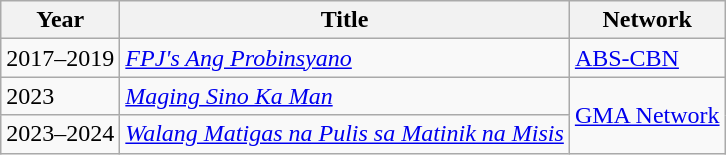<table class="wikitable sortable">
<tr>
<th>Year</th>
<th>Title</th>
<th>Network</th>
</tr>
<tr>
<td>2017–2019</td>
<td><em><a href='#'>FPJ's Ang Probinsyano</a></em></td>
<td><a href='#'>ABS-CBN</a></td>
</tr>
<tr>
<td>2023</td>
<td><em><a href='#'>Maging Sino Ka Man</a></em></td>
<td rowspan="2"><a href='#'>GMA Network</a></td>
</tr>
<tr>
<td>2023–2024</td>
<td><em><a href='#'>Walang Matigas na Pulis sa Matinik na Misis</a></em></td>
</tr>
</table>
